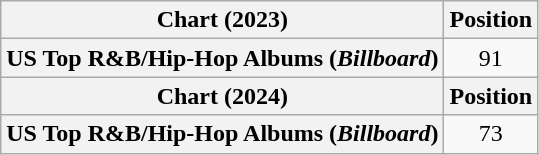<table class="wikitable plainrowheaders" style="text-align:center">
<tr>
<th scope="col">Chart (2023)</th>
<th scope="col">Position</th>
</tr>
<tr>
<th scope="row">US Top R&B/Hip-Hop Albums (<em>Billboard</em>)</th>
<td>91</td>
</tr>
<tr>
<th scope="col">Chart (2024)</th>
<th scope="col">Position</th>
</tr>
<tr>
<th scope="row">US Top R&B/Hip-Hop Albums (<em>Billboard</em>)</th>
<td>73</td>
</tr>
</table>
